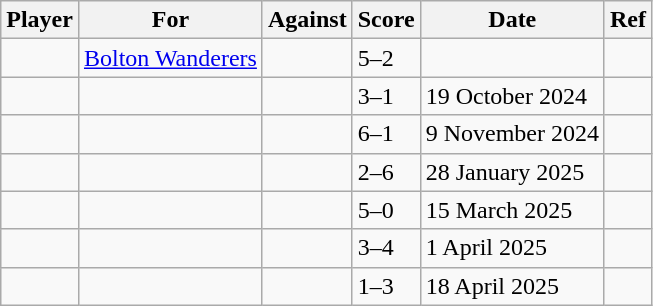<table class="wikitable">
<tr>
<th>Player</th>
<th>For</th>
<th>Against</th>
<th>Score</th>
<th>Date</th>
<th>Ref</th>
</tr>
<tr>
<td></td>
<td><a href='#'>Bolton Wanderers</a></td>
<td></td>
<td>5–2</td>
<td></td>
<td></td>
</tr>
<tr>
<td></td>
<td></td>
<td></td>
<td>3–1</td>
<td>19 October 2024</td>
<td></td>
</tr>
<tr>
<td></td>
<td></td>
<td></td>
<td>6–1</td>
<td>9 November 2024</td>
<td></td>
</tr>
<tr>
<td></td>
<td></td>
<td></td>
<td>2–6</td>
<td>28 January 2025</td>
<td></td>
</tr>
<tr>
<td></td>
<td></td>
<td></td>
<td>5–0</td>
<td>15 March 2025</td>
<td></td>
</tr>
<tr>
<td></td>
<td></td>
<td></td>
<td>3–4</td>
<td>1 April 2025</td>
<td></td>
</tr>
<tr>
<td></td>
<td></td>
<td></td>
<td>1–3</td>
<td>18 April 2025</td>
<td></td>
</tr>
</table>
